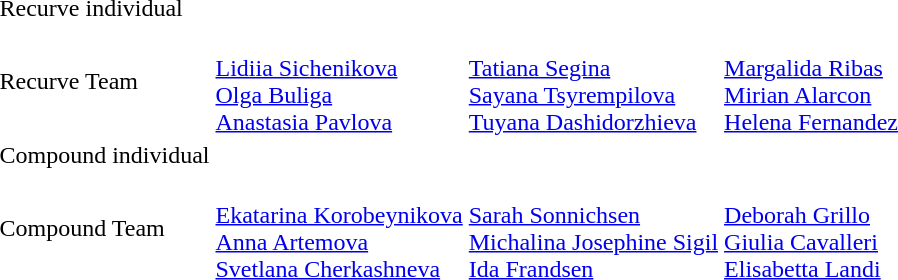<table>
<tr>
<td>Recurve individual</td>
<td></td>
<td></td>
<td></td>
</tr>
<tr>
<td>Recurve Team</td>
<td><br><a href='#'>Lidiia Sichenikova</a><br><a href='#'>Olga Buliga</a><br><a href='#'>Anastasia Pavlova</a></td>
<td><br><a href='#'>Tatiana Segina</a><br><a href='#'>Sayana Tsyrempilova</a><br><a href='#'>Tuyana Dashidorzhieva</a></td>
<td><br><a href='#'>Margalida Ribas</a><br><a href='#'>Mirian Alarcon</a><br><a href='#'>Helena Fernandez</a></td>
</tr>
<tr>
<td>Compound individual</td>
<td></td>
<td></td>
<td></td>
</tr>
<tr>
<td>Compound Team</td>
<td><br><a href='#'>Ekatarina Korobeynikova</a><br><a href='#'>Anna Artemova</a><br><a href='#'>Svetlana Cherkashneva</a></td>
<td><br><a href='#'>Sarah Sonnichsen</a><br><a href='#'>Michalina Josephine Sigil</a><br><a href='#'>Ida Frandsen</a></td>
<td><br><a href='#'>Deborah Grillo</a><br><a href='#'>Giulia Cavalleri</a><br><a href='#'>Elisabetta Landi</a></td>
</tr>
</table>
